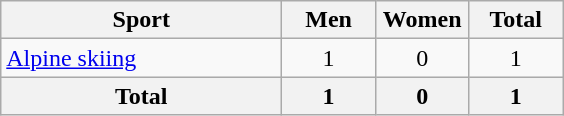<table class="wikitable sortable" style="text-align:center">
<tr>
<th width=180>Sport</th>
<th width=55>Men</th>
<th width=55>Women</th>
<th width=55>Total</th>
</tr>
<tr>
<td align=left><a href='#'>Alpine skiing</a></td>
<td>1</td>
<td>0</td>
<td>1</td>
</tr>
<tr>
<th>Total</th>
<th>1</th>
<th>0</th>
<th>1</th>
</tr>
</table>
